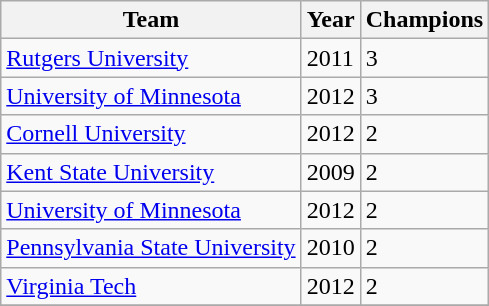<table class="wikitable sortable">
<tr>
<th>Team</th>
<th>Year</th>
<th>Champions</th>
</tr>
<tr>
<td><a href='#'>Rutgers University</a></td>
<td>2011</td>
<td>3</td>
</tr>
<tr>
<td><a href='#'>University of Minnesota</a></td>
<td>2012</td>
<td>3</td>
</tr>
<tr>
<td><a href='#'>Cornell University</a></td>
<td>2012</td>
<td>2</td>
</tr>
<tr>
<td><a href='#'>Kent State University</a></td>
<td>2009</td>
<td>2</td>
</tr>
<tr>
<td><a href='#'>University of Minnesota</a></td>
<td>2012</td>
<td>2</td>
</tr>
<tr>
<td><a href='#'>Pennsylvania State University</a></td>
<td>2010</td>
<td>2</td>
</tr>
<tr>
<td><a href='#'>Virginia Tech</a></td>
<td>2012</td>
<td>2</td>
</tr>
<tr>
</tr>
</table>
